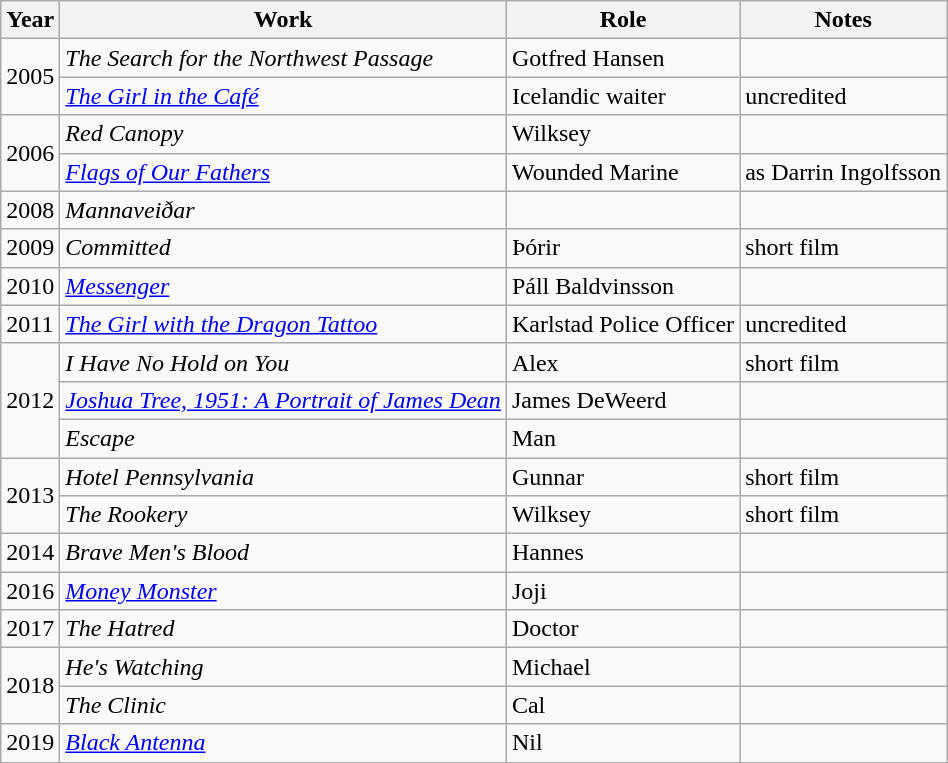<table class="wikitable">
<tr>
<th>Year</th>
<th>Work</th>
<th>Role</th>
<th>Notes</th>
</tr>
<tr>
<td rowspan="2">2005</td>
<td><em>The Search for the Northwest Passage</em></td>
<td>Gotfred Hansen</td>
<td></td>
</tr>
<tr>
<td><em><a href='#'>The Girl in the Café</a></em></td>
<td>Icelandic waiter</td>
<td>uncredited</td>
</tr>
<tr>
<td rowspan="2">2006</td>
<td><em>Red Canopy</em></td>
<td>Wilksey</td>
<td></td>
</tr>
<tr>
<td><em><a href='#'>Flags of Our Fathers</a></em></td>
<td>Wounded Marine</td>
<td>as Darrin Ingolfsson</td>
</tr>
<tr>
<td>2008</td>
<td><em>Mannaveiðar</em></td>
<td></td>
<td></td>
</tr>
<tr>
<td>2009</td>
<td><em>Committed </em></td>
<td>Þórir</td>
<td>short film</td>
</tr>
<tr>
<td>2010</td>
<td><em><a href='#'>Messenger</a></em></td>
<td>Páll Baldvinsson</td>
<td></td>
</tr>
<tr>
<td>2011</td>
<td><em><a href='#'>The Girl with the Dragon Tattoo</a></em></td>
<td>Karlstad Police Officer</td>
<td>uncredited</td>
</tr>
<tr>
<td rowspan="3">2012</td>
<td><em>I Have No Hold on You</em></td>
<td>Alex</td>
<td>short film</td>
</tr>
<tr>
<td><em><a href='#'>Joshua Tree, 1951: A Portrait of James Dean</a></em></td>
<td>James DeWeerd</td>
<td></td>
</tr>
<tr>
<td><em>Escape</em></td>
<td>Man</td>
<td></td>
</tr>
<tr>
<td rowspan="2">2013</td>
<td><em>Hotel Pennsylvania</em></td>
<td>Gunnar</td>
<td>short film</td>
</tr>
<tr>
<td><em>The Rookery</em></td>
<td>Wilksey</td>
<td>short film</td>
</tr>
<tr>
<td>2014</td>
<td><em>Brave Men's Blood</em></td>
<td>Hannes</td>
<td></td>
</tr>
<tr>
<td>2016</td>
<td><em><a href='#'>Money Monster</a></em></td>
<td>Joji</td>
<td></td>
</tr>
<tr>
<td>2017</td>
<td><em>The Hatred</em></td>
<td>Doctor</td>
<td></td>
</tr>
<tr>
<td rowspan="2">2018</td>
<td><em>He's Watching</em></td>
<td>Michael</td>
<td></td>
</tr>
<tr>
<td><em>The Clinic</em></td>
<td>Cal</td>
<td></td>
</tr>
<tr>
<td>2019</td>
<td><em><a href='#'>Black Antenna</a></em></td>
<td>Nil</td>
<td></td>
</tr>
</table>
